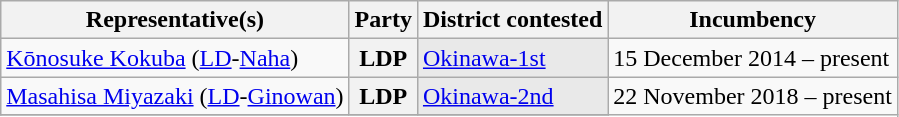<table class=wikitable>
<tr>
<th>Representative(s)</th>
<th>Party</th>
<th>District contested</th>
<th>Incumbency</th>
</tr>
<tr>
<td> <a href='#'>Kōnosuke Kokuba</a> (<a href='#'>LD</a>-<a href='#'>Naha</a>)</td>
<th>LDP</th>
<td bgcolor=#E9E9E9 rowspan="1"><a href='#'>Okinawa-1st</a></td>
<td rowspan="1">15 December 2014 – present</td>
</tr>
<tr>
<td> <a href='#'>Masahisa Miyazaki</a> (<a href='#'>LD</a>-<a href='#'>Ginowan</a>)</td>
<th>LDP</th>
<td bgcolor=#E9E9E9 rowspan="1"><a href='#'>Okinawa-2nd</a></td>
<td rowspan="2">22 November 2018 – present</td>
</tr>
<tr>
</tr>
</table>
